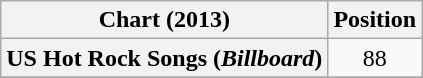<table class="wikitable plainrowheaders sortable">
<tr>
<th>Chart (2013)</th>
<th>Position</th>
</tr>
<tr>
<th scope="row">US Hot Rock Songs (<em>Billboard</em>)</th>
<td style="text-align:center;">88</td>
</tr>
<tr>
</tr>
</table>
